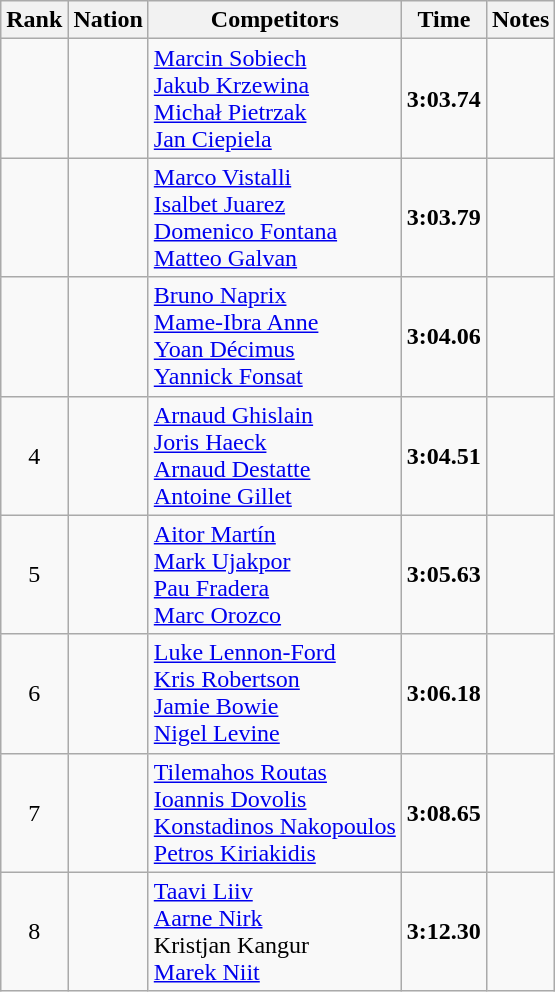<table class="wikitable sortable" style="text-align:center">
<tr>
<th>Rank</th>
<th>Nation</th>
<th>Competitors</th>
<th>Time</th>
<th>Notes</th>
</tr>
<tr>
<td></td>
<td align=left></td>
<td align=left><a href='#'>Marcin Sobiech</a><br><a href='#'>Jakub Krzewina</a><br><a href='#'>Michał Pietrzak</a><br><a href='#'>Jan Ciepiela</a></td>
<td><strong>3:03.74</strong></td>
<td></td>
</tr>
<tr>
<td></td>
<td align=left></td>
<td align=left><a href='#'>Marco Vistalli</a><br><a href='#'>Isalbet Juarez</a><br><a href='#'>Domenico Fontana</a><br><a href='#'>Matteo Galvan</a></td>
<td><strong>3:03.79</strong></td>
<td></td>
</tr>
<tr>
<td></td>
<td align=left></td>
<td align=left><a href='#'>Bruno Naprix</a><br><a href='#'>Mame-Ibra Anne</a><br><a href='#'>Yoan Décimus</a><br><a href='#'>Yannick Fonsat</a></td>
<td><strong>3:04.06</strong></td>
<td></td>
</tr>
<tr>
<td>4</td>
<td align=left></td>
<td align=left><a href='#'>Arnaud Ghislain</a><br><a href='#'>Joris Haeck</a><br><a href='#'>Arnaud Destatte</a><br><a href='#'>Antoine Gillet</a></td>
<td><strong>3:04.51</strong></td>
<td></td>
</tr>
<tr>
<td>5</td>
<td align=left></td>
<td align=left><a href='#'>Aitor Martín</a><br><a href='#'>Mark Ujakpor</a><br><a href='#'>Pau Fradera</a><br><a href='#'>Marc Orozco</a></td>
<td><strong>3:05.63</strong></td>
<td></td>
</tr>
<tr>
<td>6</td>
<td align=left></td>
<td align=left><a href='#'>Luke Lennon-Ford</a><br><a href='#'>Kris Robertson</a><br><a href='#'>Jamie Bowie</a><br><a href='#'>Nigel Levine</a></td>
<td><strong>3:06.18</strong></td>
<td></td>
</tr>
<tr>
<td>7</td>
<td align=left></td>
<td align=left><a href='#'>Tilemahos Routas</a><br><a href='#'>Ioannis Dovolis</a><br><a href='#'>Konstadinos Nakopoulos</a><br><a href='#'>Petros Kiriakidis</a></td>
<td><strong>3:08.65</strong></td>
<td></td>
</tr>
<tr>
<td>8</td>
<td align=left></td>
<td align=left><a href='#'>Taavi Liiv</a><br><a href='#'>Aarne Nirk</a><br>Kristjan Kangur<br><a href='#'>Marek Niit</a></td>
<td><strong>3:12.30</strong></td>
<td></td>
</tr>
</table>
